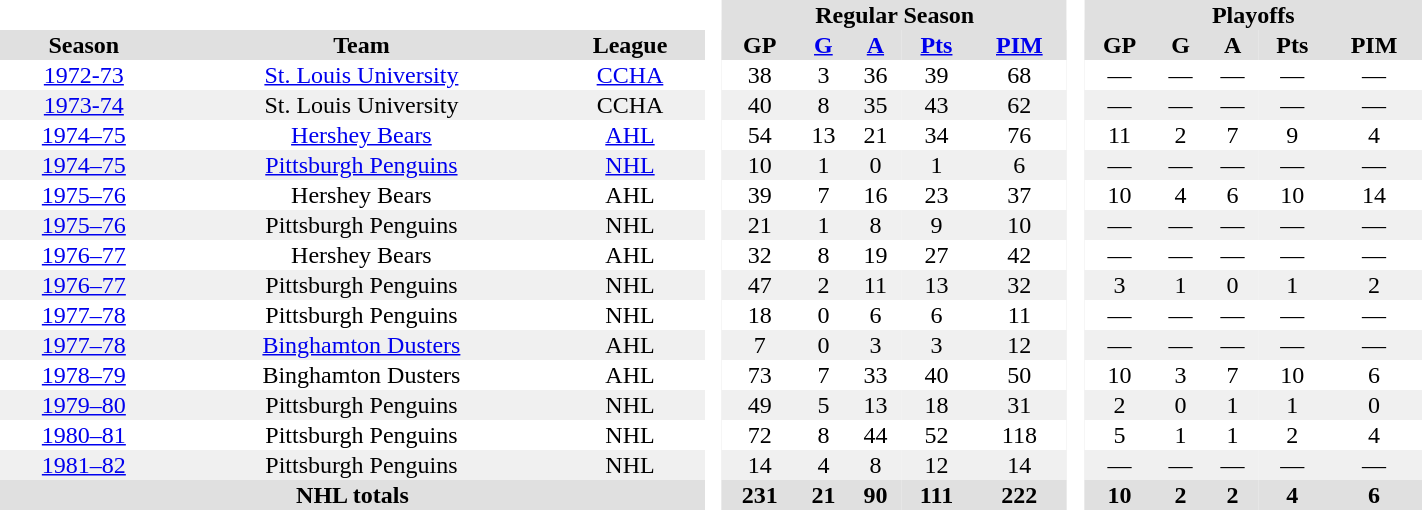<table border="0" cellpadding="1" cellspacing="0" style="text-align:center; width:75%">
<tr bgcolor="#e0e0e0">
<th colspan="3"  bgcolor="#ffffff"> </th>
<th rowspan="99" bgcolor="#ffffff"> </th>
<th colspan="5">Regular Season</th>
<th rowspan="99" bgcolor="#ffffff"> </th>
<th colspan="5">Playoffs</th>
</tr>
<tr bgcolor="#e0e0e0">
<th>Season</th>
<th>Team</th>
<th>League</th>
<th>GP</th>
<th><a href='#'>G</a></th>
<th><a href='#'>A</a></th>
<th><a href='#'>Pts</a></th>
<th><a href='#'>PIM</a></th>
<th>GP</th>
<th>G</th>
<th>A</th>
<th>Pts</th>
<th>PIM</th>
</tr>
<tr>
<td><a href='#'>1972-73</a></td>
<td><a href='#'>St. Louis University</a></td>
<td><a href='#'>CCHA</a></td>
<td>38</td>
<td>3</td>
<td>36</td>
<td>39</td>
<td>68</td>
<td>—</td>
<td>—</td>
<td>—</td>
<td>—</td>
<td>—</td>
</tr>
<tr bgcolor="#f0f0f0">
<td><a href='#'>1973-74</a></td>
<td>St. Louis University</td>
<td>CCHA</td>
<td>40</td>
<td>8</td>
<td>35</td>
<td>43</td>
<td>62</td>
<td>—</td>
<td>—</td>
<td>—</td>
<td>—</td>
<td>—</td>
</tr>
<tr>
<td><a href='#'>1974–75</a></td>
<td><a href='#'>Hershey Bears</a></td>
<td><a href='#'>AHL</a></td>
<td>54</td>
<td>13</td>
<td>21</td>
<td>34</td>
<td>76</td>
<td>11</td>
<td>2</td>
<td>7</td>
<td>9</td>
<td>4</td>
</tr>
<tr bgcolor="#f0f0f0">
<td><a href='#'>1974–75</a></td>
<td><a href='#'>Pittsburgh Penguins</a></td>
<td><a href='#'>NHL</a></td>
<td>10</td>
<td>1</td>
<td>0</td>
<td>1</td>
<td>6</td>
<td>—</td>
<td>—</td>
<td>—</td>
<td>—</td>
<td>—</td>
</tr>
<tr>
<td><a href='#'>1975–76</a></td>
<td>Hershey Bears</td>
<td>AHL</td>
<td>39</td>
<td>7</td>
<td>16</td>
<td>23</td>
<td>37</td>
<td>10</td>
<td>4</td>
<td>6</td>
<td>10</td>
<td>14</td>
</tr>
<tr bgcolor="#f0f0f0">
<td><a href='#'>1975–76</a></td>
<td>Pittsburgh Penguins</td>
<td>NHL</td>
<td>21</td>
<td>1</td>
<td>8</td>
<td>9</td>
<td>10</td>
<td>—</td>
<td>—</td>
<td>—</td>
<td>—</td>
<td>—</td>
</tr>
<tr>
<td><a href='#'>1976–77</a></td>
<td>Hershey Bears</td>
<td>AHL</td>
<td>32</td>
<td>8</td>
<td>19</td>
<td>27</td>
<td>42</td>
<td>—</td>
<td>—</td>
<td>—</td>
<td>—</td>
<td>—</td>
</tr>
<tr bgcolor="#f0f0f0">
<td><a href='#'>1976–77</a></td>
<td>Pittsburgh Penguins</td>
<td>NHL</td>
<td>47</td>
<td>2</td>
<td>11</td>
<td>13</td>
<td>32</td>
<td>3</td>
<td>1</td>
<td>0</td>
<td>1</td>
<td>2</td>
</tr>
<tr>
<td><a href='#'>1977–78</a></td>
<td>Pittsburgh Penguins</td>
<td>NHL</td>
<td>18</td>
<td>0</td>
<td>6</td>
<td>6</td>
<td>11</td>
<td>—</td>
<td>—</td>
<td>—</td>
<td>—</td>
<td>—</td>
</tr>
<tr bgcolor="#f0f0f0">
<td><a href='#'>1977–78</a></td>
<td><a href='#'>Binghamton Dusters</a></td>
<td>AHL</td>
<td>7</td>
<td>0</td>
<td>3</td>
<td>3</td>
<td>12</td>
<td>—</td>
<td>—</td>
<td>—</td>
<td>—</td>
<td>—</td>
</tr>
<tr>
<td><a href='#'>1978–79</a></td>
<td>Binghamton Dusters</td>
<td>AHL</td>
<td>73</td>
<td>7</td>
<td>33</td>
<td>40</td>
<td>50</td>
<td>10</td>
<td>3</td>
<td>7</td>
<td>10</td>
<td>6</td>
</tr>
<tr bgcolor="#f0f0f0">
<td><a href='#'>1979–80</a></td>
<td>Pittsburgh Penguins</td>
<td>NHL</td>
<td>49</td>
<td>5</td>
<td>13</td>
<td>18</td>
<td>31</td>
<td>2</td>
<td>0</td>
<td>1</td>
<td>1</td>
<td>0</td>
</tr>
<tr>
<td><a href='#'>1980–81</a></td>
<td>Pittsburgh Penguins</td>
<td>NHL</td>
<td>72</td>
<td>8</td>
<td>44</td>
<td>52</td>
<td>118</td>
<td>5</td>
<td>1</td>
<td>1</td>
<td>2</td>
<td>4</td>
</tr>
<tr bgcolor="#f0f0f0">
<td><a href='#'>1981–82</a></td>
<td>Pittsburgh Penguins</td>
<td>NHL</td>
<td>14</td>
<td>4</td>
<td>8</td>
<td>12</td>
<td>14</td>
<td>—</td>
<td>—</td>
<td>—</td>
<td>—</td>
<td>—</td>
</tr>
<tr bgcolor="#e0e0e0">
<th colspan="3">NHL totals</th>
<th>231</th>
<th>21</th>
<th>90</th>
<th>111</th>
<th>222</th>
<th>10</th>
<th>2</th>
<th>2</th>
<th>4</th>
<th>6</th>
</tr>
</table>
